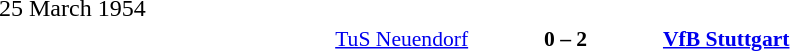<table width=100% cellspacing=1>
<tr>
<th width=25%></th>
<th width=10%></th>
<th width=25%></th>
<th></th>
</tr>
<tr>
<td>25 March 1954</td>
</tr>
<tr style=font-size:90%>
<td align=right><a href='#'>TuS Neuendorf</a></td>
<td align=center><strong>0 – 2</strong></td>
<td><strong><a href='#'>VfB Stuttgart</a></strong></td>
</tr>
</table>
